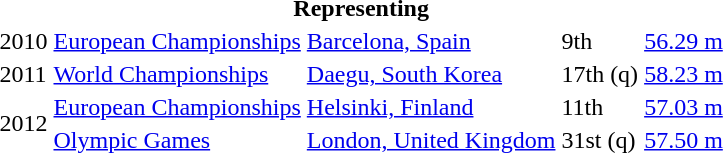<table>
<tr>
<th colspan="5">Representing </th>
</tr>
<tr>
<td>2010</td>
<td><a href='#'>European Championships</a></td>
<td><a href='#'>Barcelona, Spain</a></td>
<td>9th</td>
<td><a href='#'>56.29 m</a></td>
</tr>
<tr>
<td>2011</td>
<td><a href='#'>World Championships</a></td>
<td><a href='#'>Daegu, South Korea</a></td>
<td>17th (q)</td>
<td><a href='#'>58.23 m</a></td>
</tr>
<tr>
<td rowspan=2>2012</td>
<td><a href='#'>European Championships</a></td>
<td><a href='#'>Helsinki, Finland</a></td>
<td>11th</td>
<td><a href='#'>57.03 m</a></td>
</tr>
<tr>
<td><a href='#'>Olympic Games</a></td>
<td><a href='#'>London, United Kingdom</a></td>
<td>31st (q)</td>
<td><a href='#'>57.50 m</a></td>
</tr>
</table>
